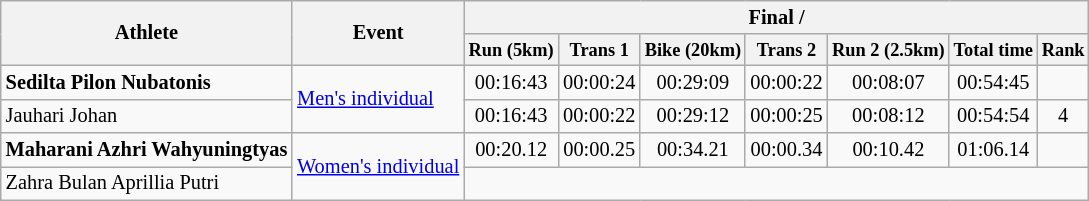<table class="wikitable" style="font-size:85%">
<tr>
<th rowspan=2>Athlete</th>
<th rowspan=2>Event</th>
<th colspan=7>Final / </th>
</tr>
<tr style="font-size:90%">
<th>Run (5km)</th>
<th>Trans 1</th>
<th>Bike (20km)</th>
<th>Trans 2</th>
<th>Run 2 (2.5km)</th>
<th>Total time</th>
<th>Rank</th>
</tr>
<tr align=center>
<td align=left><strong>Sedilta Pilon Nubatonis</strong></td>
<td align=left rowspan="2"><a href='#'>Men's individual</a></td>
<td>00:16:43</td>
<td>00:00:24</td>
<td>00:29:09</td>
<td>00:00:22</td>
<td>00:08:07</td>
<td>00:54:45</td>
<td></td>
</tr>
<tr align=center>
<td align=left>Jauhari Johan</td>
<td>00:16:43</td>
<td>00:00:22</td>
<td>00:29:12</td>
<td>00:00:25</td>
<td>00:08:12</td>
<td>00:54:54</td>
<td>4</td>
</tr>
<tr align=center>
<td align=left><strong>Maharani Azhri Wahyuningtyas</strong></td>
<td align=left rowspan="2"><a href='#'>Women's individual</a></td>
<td>00:20.12</td>
<td>00:00.25</td>
<td>00:34.21</td>
<td>00:00.34</td>
<td>00:10.42</td>
<td>01:06.14</td>
<td></td>
</tr>
<tr align=center>
<td align=left>Zahra Bulan Aprillia Putri</td>
<td colspan="7"></td>
</tr>
</table>
